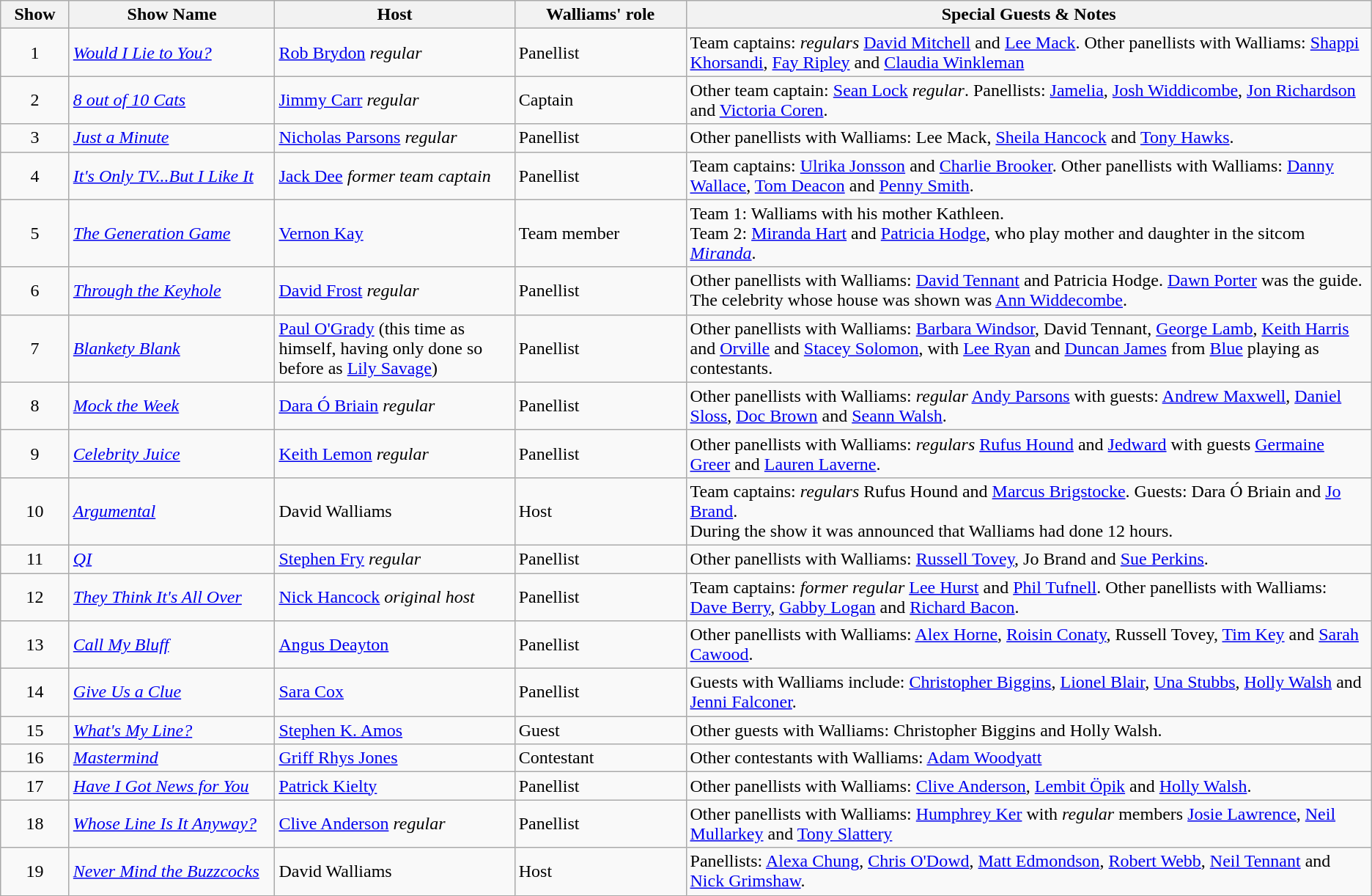<table class="wikitable collapsible collapsed">
<tr>
<th style="text-align: center; style="width:5%">Show</th>
<th style="width:15%">Show Name</th>
<th style="width:17.5%">Host</th>
<th style="width:12.5%">Walliams' role</th>
<th style="width:50%">Special Guests & Notes</th>
</tr>
<tr>
<td style="text-align: center">1</td>
<td><em><a href='#'>Would I Lie to You?</a></em></td>
<td><a href='#'>Rob Brydon</a> <em>regular</em></td>
<td>Panellist</td>
<td>Team captains: <em>regulars</em> <a href='#'>David Mitchell</a> and <a href='#'>Lee Mack</a>. Other panellists with Walliams: <a href='#'>Shappi Khorsandi</a>, <a href='#'>Fay Ripley</a> and <a href='#'>Claudia Winkleman</a></td>
</tr>
<tr>
<td style="text-align: center">2</td>
<td><em><a href='#'>8 out of 10 Cats</a></em></td>
<td><a href='#'>Jimmy Carr</a> <em>regular</em></td>
<td>Captain</td>
<td>Other team captain: <a href='#'>Sean Lock</a> <em>regular</em>. Panellists: <a href='#'>Jamelia</a>, <a href='#'>Josh Widdicombe</a>, <a href='#'>Jon Richardson</a> and <a href='#'>Victoria Coren</a>.</td>
</tr>
<tr>
<td style="text-align: center">3</td>
<td><em><a href='#'>Just a Minute</a></em></td>
<td><a href='#'>Nicholas Parsons</a> <em>regular</em></td>
<td>Panellist</td>
<td>Other panellists with Walliams: Lee Mack, <a href='#'>Sheila Hancock</a> and <a href='#'>Tony Hawks</a>.</td>
</tr>
<tr>
<td style="text-align: center">4</td>
<td><em><a href='#'>It's Only TV...But I Like It</a></em></td>
<td><a href='#'>Jack Dee</a> <em>former team captain</em></td>
<td>Panellist</td>
<td>Team captains: <a href='#'>Ulrika Jonsson</a> and <a href='#'>Charlie Brooker</a>. Other panellists with Walliams: <a href='#'>Danny Wallace</a>, <a href='#'>Tom Deacon</a> and <a href='#'>Penny Smith</a>.</td>
</tr>
<tr>
<td style="text-align: center">5</td>
<td><em><a href='#'>The Generation Game</a></em></td>
<td><a href='#'>Vernon Kay</a></td>
<td>Team member</td>
<td>Team 1: Walliams with his mother Kathleen.<br>Team 2: <a href='#'>Miranda Hart</a> and <a href='#'>Patricia Hodge</a>, who play mother and daughter in the sitcom <em><a href='#'>Miranda</a></em>.</td>
</tr>
<tr>
<td style="text-align: center">6</td>
<td><em><a href='#'>Through the Keyhole</a></em></td>
<td><a href='#'>David Frost</a> <em>regular</em></td>
<td>Panellist</td>
<td>Other panellists with Walliams: <a href='#'>David Tennant</a> and Patricia Hodge. <a href='#'>Dawn Porter</a> was the guide. The celebrity whose house was shown was <a href='#'>Ann Widdecombe</a>.</td>
</tr>
<tr>
<td style="text-align: center">7</td>
<td><em><a href='#'>Blankety Blank</a></em></td>
<td><a href='#'>Paul O'Grady</a> (this time as himself, having only done so before as <a href='#'>Lily Savage</a>)</td>
<td>Panellist</td>
<td>Other panellists with Walliams: <a href='#'>Barbara Windsor</a>, David Tennant, <a href='#'>George Lamb</a>, <a href='#'>Keith Harris</a> and <a href='#'>Orville</a> and <a href='#'>Stacey Solomon</a>, with <a href='#'>Lee Ryan</a> and <a href='#'>Duncan James</a> from <a href='#'>Blue</a> playing as contestants.</td>
</tr>
<tr>
<td style="text-align: center">8</td>
<td><em><a href='#'>Mock the Week</a></em></td>
<td><a href='#'>Dara Ó Briain</a> <em>regular</em></td>
<td>Panellist</td>
<td>Other panellists with Walliams: <em>regular</em> <a href='#'>Andy Parsons</a> with guests: <a href='#'>Andrew Maxwell</a>, <a href='#'>Daniel Sloss</a>, <a href='#'>Doc Brown</a> and <a href='#'>Seann Walsh</a>.</td>
</tr>
<tr>
<td style="text-align: center">9</td>
<td><em><a href='#'>Celebrity Juice</a></em></td>
<td><a href='#'>Keith Lemon</a> <em>regular</em></td>
<td>Panellist</td>
<td>Other panellists with Walliams: <em>regulars</em> <a href='#'>Rufus Hound</a> and <a href='#'>Jedward</a> with guests <a href='#'>Germaine Greer</a> and <a href='#'>Lauren Laverne</a>.</td>
</tr>
<tr>
<td style="text-align: center">10</td>
<td><em><a href='#'>Argumental</a></em></td>
<td>David Walliams</td>
<td>Host</td>
<td>Team captains: <em>regulars</em> Rufus Hound and <a href='#'>Marcus Brigstocke</a>. Guests: Dara Ó Briain and <a href='#'>Jo Brand</a>.<br>During the show it was announced that Walliams had done 12 hours.</td>
</tr>
<tr>
<td style="text-align: center">11</td>
<td><em><a href='#'>QI</a></em></td>
<td><a href='#'>Stephen Fry</a> <em>regular</em></td>
<td>Panellist</td>
<td>Other panellists with Walliams: <a href='#'>Russell Tovey</a>, Jo Brand and <a href='#'>Sue Perkins</a>.</td>
</tr>
<tr>
<td style="text-align: center">12</td>
<td><em><a href='#'>They Think It's All Over</a></em></td>
<td><a href='#'>Nick Hancock</a> <em>original host</em></td>
<td>Panellist</td>
<td>Team captains: <em>former regular</em> <a href='#'>Lee Hurst</a> and <a href='#'>Phil Tufnell</a>. Other panellists with Walliams: <a href='#'>Dave Berry</a>, <a href='#'>Gabby Logan</a> and <a href='#'>Richard Bacon</a>.</td>
</tr>
<tr>
<td style="text-align: center">13</td>
<td><em><a href='#'>Call My Bluff</a></em></td>
<td><a href='#'>Angus Deayton</a></td>
<td>Panellist</td>
<td>Other panellists with Walliams: <a href='#'>Alex Horne</a>, <a href='#'>Roisin Conaty</a>, Russell Tovey, <a href='#'>Tim Key</a> and <a href='#'>Sarah Cawood</a>.</td>
</tr>
<tr>
<td style="text-align: center">14</td>
<td><em><a href='#'>Give Us a Clue</a></em></td>
<td><a href='#'>Sara Cox</a></td>
<td>Panellist</td>
<td>Guests with Walliams include: <a href='#'>Christopher Biggins</a>, <a href='#'>Lionel Blair</a>, <a href='#'>Una Stubbs</a>, <a href='#'>Holly Walsh</a> and <a href='#'>Jenni Falconer</a>.</td>
</tr>
<tr>
<td style="text-align: center">15</td>
<td><em><a href='#'>What's My Line?</a></em></td>
<td><a href='#'>Stephen K. Amos</a></td>
<td>Guest</td>
<td>Other guests with Walliams: Christopher Biggins and Holly Walsh.</td>
</tr>
<tr>
<td style="text-align: center">16</td>
<td><em><a href='#'>Mastermind</a></em></td>
<td><a href='#'>Griff Rhys Jones</a></td>
<td>Contestant</td>
<td>Other contestants with Walliams: <a href='#'>Adam Woodyatt</a></td>
</tr>
<tr>
<td style="text-align: center">17</td>
<td><em><a href='#'>Have I Got News for You</a></em></td>
<td><a href='#'>Patrick Kielty</a></td>
<td>Panellist</td>
<td>Other panellists with Walliams: <a href='#'>Clive Anderson</a>, <a href='#'>Lembit Öpik</a> and <a href='#'>Holly Walsh</a>.</td>
</tr>
<tr>
<td style="text-align: center">18</td>
<td><em><a href='#'>Whose Line Is It Anyway?</a></em></td>
<td><a href='#'>Clive Anderson</a> <em>regular</em></td>
<td>Panellist</td>
<td>Other panellists with Walliams: <a href='#'>Humphrey Ker</a> with <em>regular</em> members <a href='#'>Josie Lawrence</a>, <a href='#'>Neil Mullarkey</a> and <a href='#'>Tony Slattery</a></td>
</tr>
<tr>
<td style="text-align: center">19</td>
<td><em><a href='#'>Never Mind the Buzzcocks</a></em></td>
<td>David Walliams</td>
<td>Host</td>
<td>Panellists: <a href='#'>Alexa Chung</a>, <a href='#'>Chris O'Dowd</a>, <a href='#'>Matt Edmondson</a>, <a href='#'>Robert Webb</a>, <a href='#'>Neil Tennant</a> and <a href='#'>Nick Grimshaw</a>.</td>
</tr>
</table>
